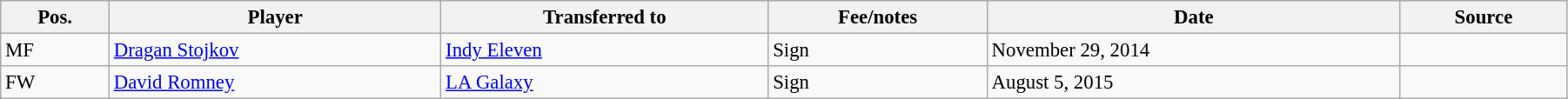<table class="wikitable sortable" style="width:95%; text-align:center; font-size:95%; text-align:left;">
<tr>
<th>Pos.</th>
<th>Player</th>
<th>Transferred to</th>
<th>Fee/notes</th>
<th>Date</th>
<th>Source</th>
</tr>
<tr>
<td>MF</td>
<td> <a href='#'>Dragan Stojkov</a></td>
<td> <a href='#'>Indy Eleven</a></td>
<td>Sign</td>
<td>November 29, 2014</td>
<td align=center></td>
</tr>
<tr>
<td>FW</td>
<td> <a href='#'>David Romney</a></td>
<td> <a href='#'>LA Galaxy</a></td>
<td>Sign</td>
<td>August 5, 2015</td>
<td align=center></td>
</tr>
</table>
